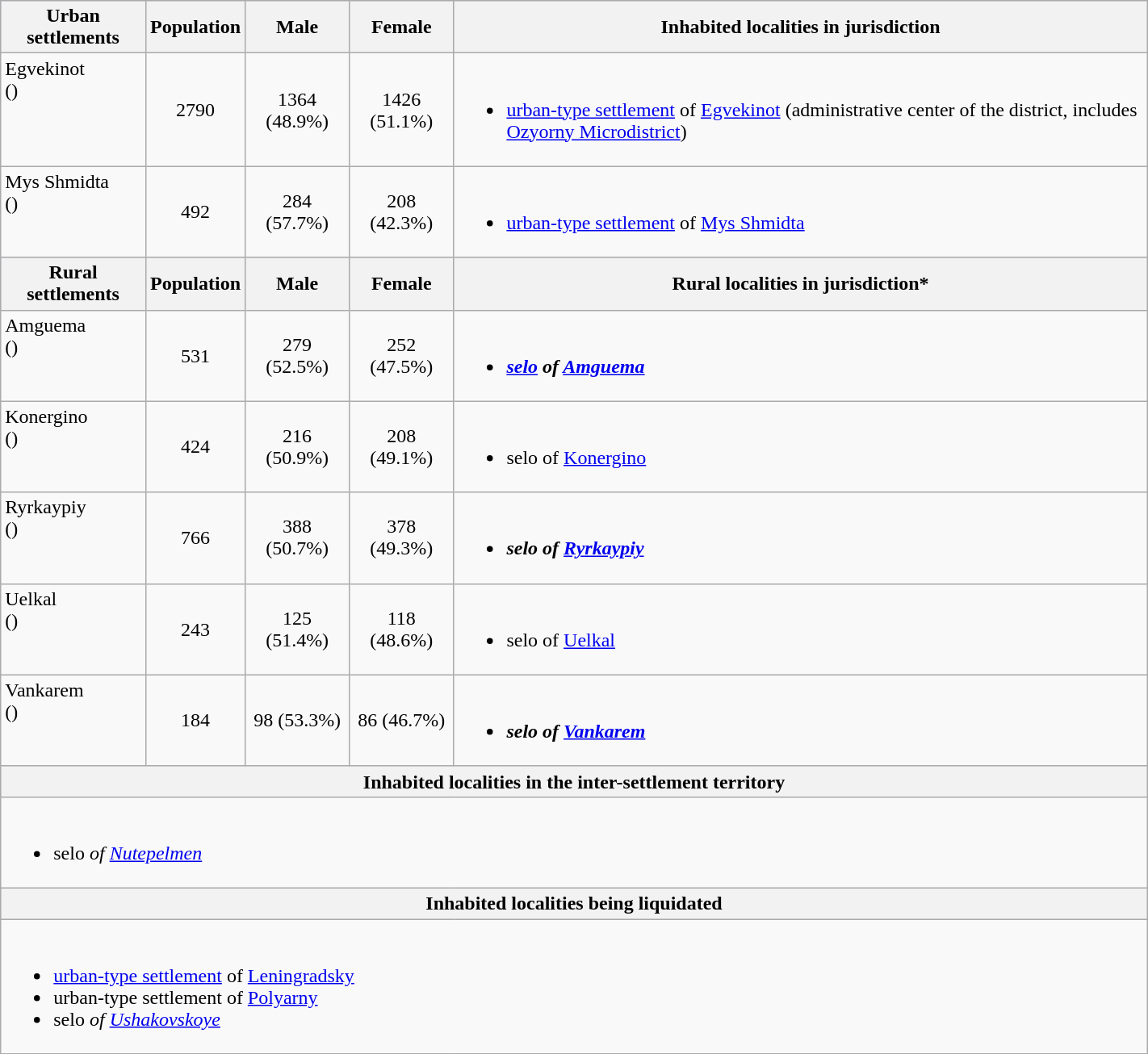<table class="wikitable" style="width:75%">
<tr bgcolor="#CCCCFF" align="left">
<th>Urban settlements</th>
<th>Population</th>
<th>Male</th>
<th>Female</th>
<th>Inhabited localities in jurisdiction</th>
</tr>
<tr>
<td valign="top">Egvekinot<br>()</td>
<td align="center">2790</td>
<td align="center">1364 (48.9%)</td>
<td align="center">1426 (51.1%)</td>
<td><br><ul><li><a href='#'>urban-type settlement</a> of <a href='#'>Egvekinot</a> (administrative center of the district, includes <a href='#'>Ozyorny Microdistrict</a>)</li></ul></td>
</tr>
<tr>
<td valign="top">Mys Shmidta<br>()</td>
<td align="center">492</td>
<td align="center">284 (57.7%)</td>
<td align="center">208 (42.3%)</td>
<td><br><ul><li><a href='#'>urban-type settlement</a> of <a href='#'>Mys Shmidta</a></li></ul></td>
</tr>
<tr bgcolor="#CCCCFF" align="left">
<th>Rural settlements</th>
<th>Population</th>
<th>Male</th>
<th>Female</th>
<th>Rural localities in jurisdiction*</th>
</tr>
<tr>
<td valign="top">Amguema<br>()</td>
<td align="center">531</td>
<td align="center">279 (52.5%)</td>
<td align="center">252 (47.5%)</td>
<td><br><ul><li><strong><em><a href='#'>selo</a><em> of <a href='#'>Amguema</a><strong></li></ul></td>
</tr>
<tr>
<td valign="top">Konergino<br>()</td>
<td align="center">424</td>
<td align="center">216 (50.9%)</td>
<td align="center">208 (49.1%)</td>
<td><br><ul><li></em></strong>selo</em> of <a href='#'>Konergino</a></strong></li></ul></td>
</tr>
<tr>
<td valign="top">Ryrkaypiy<br>()</td>
<td align="center">766</td>
<td align="center">388 (50.7%)</td>
<td align="center">378 (49.3%)</td>
<td><br><ul><li><strong><em>selo<em> of <a href='#'>Ryrkaypiy</a><strong></li></ul></td>
</tr>
<tr>
<td valign="top">Uelkal<br>()</td>
<td align="center">243</td>
<td align="center">125 (51.4%)</td>
<td align="center">118 (48.6%)</td>
<td><br><ul><li></em></strong>selo</em> of <a href='#'>Uelkal</a></strong></li></ul></td>
</tr>
<tr>
<td valign="top">Vankarem<br>()</td>
<td align="center">184</td>
<td align="center">98 (53.3%)</td>
<td align="center">86 (46.7%)</td>
<td><br><ul><li><strong><em>selo<em> of <a href='#'>Vankarem</a><strong></li></ul></td>
</tr>
<tr bgcolor="#CCCCFF" align="left">
<th colspan="5">Inhabited localities in the inter-settlement territory</th>
</tr>
<tr>
<td colspan="5"><br><ul><li></em>selo<em> of <a href='#'>Nutepelmen</a></li></ul></td>
</tr>
<tr bgcolor="#CCCCFF" align="left">
<th colspan="5">Inhabited localities being liquidated</th>
</tr>
<tr>
<td colspan="5"><br><ul><li><a href='#'>urban-type settlement</a> of <a href='#'>Leningradsky</a></li><li>urban-type settlement of <a href='#'>Polyarny</a></li><li></em>selo<em> of <a href='#'>Ushakovskoye</a></li></ul></td>
</tr>
</table>
